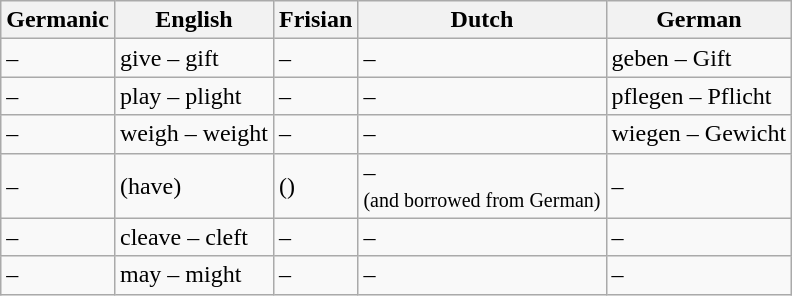<table class="wikitable">
<tr>
<th>Germanic</th>
<th>English</th>
<th>Frisian</th>
<th>Dutch</th>
<th>German</th>
</tr>
<tr>
<td> – </td>
<td>give – gift</td>
<td> – </td>
<td> – </td>
<td>geben – Gift</td>
</tr>
<tr>
<td> – </td>
<td>play – plight</td>
<td> – </td>
<td> – </td>
<td>pflegen – Pflicht</td>
</tr>
<tr>
<td> – </td>
<td>weigh – weight</td>
<td> – </td>
<td> – </td>
<td>wiegen – Gewicht</td>
</tr>
<tr>
<td> – </td>
<td>(have)</td>
<td>()</td>
<td> –  <br><small>(and  borrowed from German)</small></td>
<td> – </td>
</tr>
<tr>
<td> – </td>
<td>cleave – cleft</td>
<td> – </td>
<td> – </td>
<td> – </td>
</tr>
<tr>
<td> – </td>
<td>may – might</td>
<td> – </td>
<td> – </td>
<td> – </td>
</tr>
</table>
